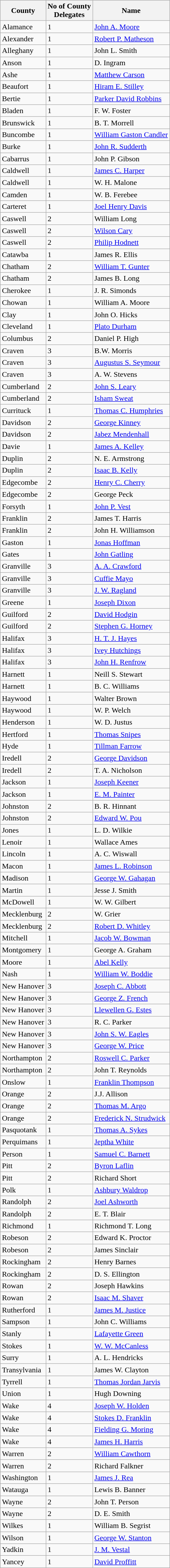<table class="wikitable sortable">
<tr>
<th>County</th>
<th>No of County<br>Delegates</th>
<th>Name</th>
</tr>
<tr>
<td>Alamance</td>
<td>1</td>
<td data-sort-value="Moore, John A."><a href='#'>John A. Moore</a></td>
</tr>
<tr>
<td>Alexander</td>
<td>1</td>
<td data-sort-value="Matheson, Robert P."><a href='#'>Robert P. Matheson</a></td>
</tr>
<tr>
<td>Alleghany</td>
<td>1</td>
<td data-sort-value="Smith, John L.">John L. Smith</td>
</tr>
<tr>
<td>Anson</td>
<td>1</td>
<td data-sort-value="Ingram, D.">D. Ingram</td>
</tr>
<tr>
<td>Ashe</td>
<td>1</td>
<td data-sort-value="Carson, Matthew"><a href='#'>Matthew Carson</a></td>
</tr>
<tr>
<td>Beaufort</td>
<td>1</td>
<td data-sort-value="Stilley, Hiram E."><a href='#'>Hiram E. Stilley</a></td>
</tr>
<tr>
<td>Bertie</td>
<td>1</td>
<td data-sort-value="Robbins, Parker David"><a href='#'>Parker David Robbins</a></td>
</tr>
<tr>
<td>Bladen</td>
<td>1</td>
<td data-sort-value="Foster, F.W.">F. W. Foster</td>
</tr>
<tr>
<td>Brunswick</td>
<td>1</td>
<td data-sort-value="Morrell, B.T.">B. T. Morrell</td>
</tr>
<tr>
<td>Buncombe</td>
<td>1</td>
<td data-sort-value="Candler, William"><a href='#'>William Gaston Candler</a></td>
</tr>
<tr>
<td>Burke</td>
<td>1</td>
<td data-sort-value="Sudderth, John R."><a href='#'>John R. Sudderth</a></td>
</tr>
<tr>
<td>Cabarrus</td>
<td>1</td>
<td data-sort-value="Gibson, John P.">John P. Gibson</td>
</tr>
<tr>
<td>Caldwell</td>
<td>1</td>
<td data-sort-value="Harper, James C."><a href='#'>James C. Harper</a></td>
</tr>
<tr>
<td>Caldwell</td>
<td>1</td>
<td data-sort-value="Malone, W. H.">W. H. Malone</td>
</tr>
<tr>
<td>Camden</td>
<td>1</td>
<td data-sort-value="Ferebee, W.B.">W. B. Ferebee</td>
</tr>
<tr>
<td>Carteret</td>
<td>1</td>
<td data-sort-value="Davis, Joel Henry"><a href='#'>Joel Henry Davis</a></td>
</tr>
<tr>
<td>Caswell</td>
<td>2</td>
<td data-sort-value="Long, William">William Long</td>
</tr>
<tr>
<td>Caswell</td>
<td>2</td>
<td data-sort-value="Cary, Wilson "><a href='#'>Wilson Cary</a></td>
</tr>
<tr>
<td>Caswell</td>
<td>2</td>
<td data-sort-value="Hodnett, Philip "><a href='#'>Philip Hodnett</a></td>
</tr>
<tr>
<td>Catawba</td>
<td>1</td>
<td data-sort-value="Ellis, James R.">James R. Ellis</td>
</tr>
<tr>
<td>Chatham</td>
<td>2</td>
<td data-sort-value="Gunter, William T."><a href='#'>William T. Gunter</a></td>
</tr>
<tr>
<td>Chatham</td>
<td>2</td>
<td data-sort-value="Long, James B.">James B. Long</td>
</tr>
<tr>
<td>Cherokee</td>
<td>1</td>
<td data-sort-value="Simonds, J.R.">J. R. Simonds</td>
</tr>
<tr>
<td>Chowan</td>
<td>1</td>
<td data-sort-value="Moore, William A.">William A. Moore</td>
</tr>
<tr>
<td>Clay</td>
<td>1</td>
<td data-sort-value="Hicks, John O.">John O. Hicks</td>
</tr>
<tr>
<td>Cleveland</td>
<td>1</td>
<td data-sort-value="Durham, Plato D"><a href='#'>Plato Durham</a></td>
</tr>
<tr>
<td>Columbus </td>
<td>2</td>
<td data-sort-value="High, Daniel P.">Daniel P. High</td>
</tr>
<tr>
<td>Craven</td>
<td>3</td>
<td data-sort-value="Morris, B.W.">B.W. Morris</td>
</tr>
<tr>
<td>Craven</td>
<td>3</td>
<td data-sort-value="Seymour, Augustus S."><a href='#'>Augustus S. Seymour</a></td>
</tr>
<tr>
<td>Craven</td>
<td>3</td>
<td data-sort-value="Stevens, A. W.">A. W. Stevens</td>
</tr>
<tr>
<td>Cumberland</td>
<td>2</td>
<td data-sort-value="Leary, John S."><a href='#'>John S. Leary</a></td>
</tr>
<tr>
<td>Cumberland</td>
<td>2</td>
<td data-sort-value="Sweat, Isham  "><a href='#'>Isham Sweat</a></td>
</tr>
<tr>
<td>Currituck</td>
<td>1</td>
<td data-sort-value="Humphries, Thomas C."><a href='#'>Thomas C. Humphries</a></td>
</tr>
<tr>
<td>Davidson</td>
<td>2</td>
<td data-sort-value="Kinney, George "><a href='#'>George Kinney</a></td>
</tr>
<tr>
<td>Davidson</td>
<td>2</td>
<td data-sort-value="Mendenhall, Jabez Mendenhall"><a href='#'>Jabez Mendenhall</a></td>
</tr>
<tr>
<td>Davie</td>
<td>1</td>
<td data-sort-value="Kelley, James A."><a href='#'>James A. Kelley</a></td>
</tr>
<tr>
<td>Duplin</td>
<td>2</td>
<td data-sort-value="Armstrong, N.E.">N. E. Armstrong</td>
</tr>
<tr>
<td>Duplin</td>
<td>2</td>
<td data-sort-value="Kelly, Isaac B."><a href='#'>Isaac B. Kelly</a></td>
</tr>
<tr>
<td>Edgecombe</td>
<td>2</td>
<td data-sort-value="Cherry, Henry C."><a href='#'>Henry C. Cherry</a></td>
</tr>
<tr>
<td>Edgecombe</td>
<td>2</td>
<td data-sort-value="Peck, George ">George Peck</td>
</tr>
<tr>
<td>Forsyth</td>
<td>1</td>
<td data-sort-value="Vest, John P."><a href='#'>John P. Vest</a></td>
</tr>
<tr>
<td>Franklin</td>
<td>2</td>
<td data-sort-value="Harris, James T.">James T. Harris</td>
</tr>
<tr>
<td>Franklin</td>
<td>2</td>
<td data-sort-value="Williamson, John H.">John H. Williamson</td>
</tr>
<tr>
<td>Gaston</td>
<td>1</td>
<td data-sort-value="Hoffman, Jonas H"><a href='#'>Jonas Hoffman</a></td>
</tr>
<tr>
<td>Gates</td>
<td>1</td>
<td data-sort-value="Gatling, John Gatling"><a href='#'>John Gatling</a></td>
</tr>
<tr>
<td>Granville</td>
<td>3</td>
<td data-sort-value="Crawford, A.A."><a href='#'>A. A. Crawford</a></td>
</tr>
<tr>
<td>Granville</td>
<td>3</td>
<td data-sort-value="Mayo, Cuffie "><a href='#'>Cuffie Mayo</a></td>
</tr>
<tr>
<td>Granville</td>
<td>3</td>
<td data-sort-value="Ragland, J. W."><a href='#'>J. W. Ragland</a></td>
</tr>
<tr>
<td>Greene</td>
<td>1</td>
<td data-sort-value="Dixon, Joseph "><a href='#'>Joseph Dixon</a></td>
</tr>
<tr>
<td>Guilford</td>
<td>2</td>
<td data-sort-value="Hodgin, David H"><a href='#'>David Hodgin</a></td>
</tr>
<tr>
<td>Guilford</td>
<td>2</td>
<td data-sort-value=" Horney, Stephen G."><a href='#'>Stephen G. Horney</a></td>
</tr>
<tr>
<td>Halifax</td>
<td>3</td>
<td data-sort-value="Hayes, H.T. J."><a href='#'>H. T. J. Hayes</a></td>
</tr>
<tr>
<td>Halifax</td>
<td>3</td>
<td data-sort-value="Hutchings, Ivey"><a href='#'>Ivey Hutchings</a></td>
</tr>
<tr>
<td>Halifax</td>
<td>3</td>
<td data-sort-value="Renfrow, John H."><a href='#'>John H. Renfrow</a></td>
</tr>
<tr>
<td>Harnett</td>
<td>1</td>
<td data-sort-value="Stewart, Neill S.">Neill S. Stewart</td>
</tr>
<tr>
<td>Harnett</td>
<td>1</td>
<td data-sort-value="Williams, B. C.">B. C. Williams</td>
</tr>
<tr>
<td>Haywood</td>
<td>1</td>
<td data-sort-value="Brown, Walter ">Walter Brown</td>
</tr>
<tr>
<td>Haywood</td>
<td>1</td>
<td data-sort-value="Welch, W. P.">W. P. Welch</td>
</tr>
<tr>
<td>Henderson</td>
<td>1</td>
<td data-sort-value="Justus, W.D.">W. D. Justus</td>
</tr>
<tr>
<td>Hertford</td>
<td>1</td>
<td data-sort-value="Snipes, Thomas "><a href='#'>Thomas Snipes</a></td>
</tr>
<tr>
<td>Hyde</td>
<td>1</td>
<td data-sort-value="Farrow, Tillman"><a href='#'>Tillman Farrow</a></td>
</tr>
<tr>
<td>Iredell</td>
<td>2</td>
<td data-sort-value="Davidson, George "><a href='#'>George Davidson</a></td>
</tr>
<tr>
<td>Iredell</td>
<td>2</td>
<td data-sort-value="Nicholson, T. A.">T. A. Nicholson</td>
</tr>
<tr>
<td>Jackson</td>
<td>1</td>
<td data-sort-value="Keener, Joseph "><a href='#'>Joseph Keener</a></td>
</tr>
<tr>
<td>Jackson</td>
<td>1</td>
<td data-sort-value="Painter, E. M."><a href='#'>E. M. Painter</a></td>
</tr>
<tr>
<td>Johnston</td>
<td>2</td>
<td data-sort-value="Hinnant, B.R.">B. R. Hinnant</td>
</tr>
<tr>
<td>Johnston</td>
<td>2</td>
<td data-sort-value="Pou, Edward W."><a href='#'>Edward W. Pou</a></td>
</tr>
<tr>
<td>Jones</td>
<td>1</td>
<td data-sort-value="Wilkie, L.D.">L. D. Wilkie</td>
</tr>
<tr>
<td>Lenoir</td>
<td>1</td>
<td data-sort-value="Ames, Wallace">Wallace Ames</td>
</tr>
<tr>
<td>Lincoln</td>
<td>1</td>
<td data-sort-value="Wiswall, A.C.">A. C. Wiswall</td>
</tr>
<tr>
<td>Macon</td>
<td>1</td>
<td data-sort-value="Robinson, James L."><a href='#'>James L. Robinson</a></td>
</tr>
<tr>
<td>Madison</td>
<td>1</td>
<td data-sort-value="Gahagan, George W."><a href='#'>George W. Gahagan</a></td>
</tr>
<tr>
<td>Martin</td>
<td>1</td>
<td data-sort-value="Smith, Jesse J.">Jesse J. Smith</td>
</tr>
<tr>
<td>McDowell</td>
<td>1</td>
<td data-sort-value="Gilbert, W.W.">W. W. Gilbert</td>
</tr>
<tr>
<td>Mecklenburg</td>
<td>2</td>
<td data-sort-value="Grier, W.">W. Grier</td>
</tr>
<tr>
<td>Mecklenburg</td>
<td>2</td>
<td data-sort-value=" Whitley, Robert D."><a href='#'>Robert D. Whitley</a></td>
</tr>
<tr>
<td>Mitchell</td>
<td>1</td>
<td data-sort-value="Bowman, Jacob W."><a href='#'>Jacob W. Bowman</a></td>
</tr>
<tr>
<td>Montgomery</td>
<td>1</td>
<td data-sort-value="Graham, George A.">George A. Graham</td>
</tr>
<tr>
<td>Moore</td>
<td>1</td>
<td data-sort-value="Kelly, Abel"><a href='#'>Abel Kelly</a></td>
</tr>
<tr>
<td>Nash</td>
<td>1</td>
<td data-sort-value="Boddie, William W."><a href='#'>William W. Boddie</a></td>
</tr>
<tr>
<td>New Hanover</td>
<td>3</td>
<td data-sort-value="Abbott, Joseph C."><a href='#'>Joseph C. Abbott</a></td>
</tr>
<tr>
<td>New Hanover</td>
<td>3</td>
<td data-sort-value=" French, George Z."><a href='#'>George Z. French</a></td>
</tr>
<tr>
<td>New Hanover</td>
<td>3</td>
<td data-sort-value="Estes, Llewellen G."><a href='#'>Llewellen G. Estes</a></td>
</tr>
<tr>
<td>New Hanover</td>
<td>3</td>
<td data-sort-value="Parker, R. C.">R. C. Parker</td>
</tr>
<tr>
<td>New Hanover</td>
<td>3</td>
<td data-sort-value="Eagles, John S. W."><a href='#'>John S. W. Eagles</a></td>
</tr>
<tr>
<td>New Hanover</td>
<td>3</td>
<td data-sort-value="Price, George W."><a href='#'>George W. Price</a></td>
</tr>
<tr>
<td>Northampton</td>
<td>2</td>
<td data-sort-value="Parker, Roswell C."><a href='#'>Roswell C. Parker</a></td>
</tr>
<tr>
<td>Northampton</td>
<td>2</td>
<td data-sort-value="Reynolds, John T.">John T. Reynolds</td>
</tr>
<tr>
<td>Onslow</td>
<td>1</td>
<td data-sort-value="Thompson, Franklin"><a href='#'>Franklin Thompson</a></td>
</tr>
<tr>
<td>Orange</td>
<td>2</td>
<td data-sort-value="Allison, J.J.">J.J. Allison</td>
</tr>
<tr>
<td>Orange</td>
<td>2</td>
<td data-sort-value="Argo, Thomas M."><a href='#'>Thomas M. Argo</a></td>
</tr>
<tr>
<td>Orange</td>
<td>2</td>
<td data-sort-value="Strudwick, Frederick N."><a href='#'>Frederick N. Strudwick</a></td>
</tr>
<tr>
<td>Pasquotank</td>
<td>1</td>
<td data-sort-value="Sykes, Thomas A."><a href='#'>Thomas A. Sykes</a></td>
</tr>
<tr>
<td>Perquimans</td>
<td>1</td>
<td data-sort-value="White, Jeptha "><a href='#'>Jeptha White</a></td>
</tr>
<tr>
<td>Person</td>
<td>1</td>
<td data-sort-value="Barnett, Samuel C."><a href='#'>Samuel C. Barnett</a></td>
</tr>
<tr>
<td>Pitt</td>
<td>2</td>
<td data-sort-value="Laflin, Byron"><a href='#'>Byron Laflin</a></td>
</tr>
<tr>
<td>Pitt</td>
<td>2</td>
<td data-sort-value="Short, Richard">Richard Short</td>
</tr>
<tr>
<td>Polk</td>
<td>1</td>
<td data-sort-value="Waldrop, Ashbury"><a href='#'>Ashbury Waldrop</a></td>
</tr>
<tr>
<td>Randolph </td>
<td>2</td>
<td data-sort-value="Ashworth, Joel"><a href='#'>Joel Ashworth</a></td>
</tr>
<tr>
<td>Randolph </td>
<td>2</td>
<td data-sort-value="Blair, E. T.">E. T. Blair</td>
</tr>
<tr>
<td>Richmond</td>
<td>1</td>
<td data-sort-value="Long, Richmond T.">Richmond T. Long</td>
</tr>
<tr>
<td>Robeson</td>
<td>2</td>
<td data-sort-value="Proctor, Edward K.">Edward K. Proctor</td>
</tr>
<tr>
<td>Robeson</td>
<td>2</td>
<td data-sort-value="Sinclair, James">James Sinclair</td>
</tr>
<tr>
<td>Rockingham</td>
<td>2</td>
<td data-sort-value="Barnes, Henry B.">Henry Barnes</td>
</tr>
<tr>
<td>Rockingham</td>
<td>2</td>
<td data-sort-value="Ellington, D. S.">D. S. Ellington</td>
</tr>
<tr>
<td>Rowan</td>
<td>2</td>
<td data-sort-value="Hawkins, Joseph ">Joseph Hawkins</td>
</tr>
<tr>
<td>Rowan</td>
<td>2</td>
<td data-sort-value=" Shaver, Isaac M."><a href='#'>Isaac M. Shaver</a></td>
</tr>
<tr>
<td>Rutherford</td>
<td>1</td>
<td data-sort-value="Justice, James M."><a href='#'>James M. Justice</a></td>
</tr>
<tr>
<td>Sampson</td>
<td>1</td>
<td data-sort-value="Williams, John C.">John C. Williams</td>
</tr>
<tr>
<td>Stanly</td>
<td>1</td>
<td data-sort-value="Green, Lafayette"><a href='#'>Lafayette Green</a></td>
</tr>
<tr>
<td>Stokes</td>
<td>1</td>
<td data-sort-value="McCanless, W.W."><a href='#'>W. W. McCanless</a></td>
</tr>
<tr>
<td>Surry</td>
<td>1</td>
<td data-sort-value="Hendricks, A.L.">A. L. Hendricks</td>
</tr>
<tr>
<td>Transylvania</td>
<td>1</td>
<td data-sort-value="Clayton, James W.">James W. Clayton</td>
</tr>
<tr>
<td>Tyrrell</td>
<td>1</td>
<td data-sort-value="Jarvis, Thomas Jordan"><a href='#'>Thomas Jordan Jarvis</a></td>
</tr>
<tr>
<td>Union</td>
<td>1</td>
<td data-sort-value="Downing, Hugh">Hugh Downing</td>
</tr>
<tr>
<td>Wake</td>
<td>4</td>
<td data-sort-value="Holden, Joseph W."><a href='#'>Joseph W. Holden</a></td>
</tr>
<tr>
<td>Wake</td>
<td>4</td>
<td data-sort-value="Franklin, Stokes D."><a href='#'>Stokes D. Franklin</a></td>
</tr>
<tr>
<td>Wake</td>
<td>4</td>
<td data-sort-value="Moring, Fielding G."><a href='#'>Fielding G. Moring</a></td>
</tr>
<tr>
<td>Wake</td>
<td>4</td>
<td data-sort-value="Harris, James H."><a href='#'>James H. Harris</a></td>
</tr>
<tr>
<td>Warren </td>
<td>2</td>
<td data-sort-value="Cawthorn, William"><a href='#'>William Cawthorn</a></td>
</tr>
<tr>
<td>Warren </td>
<td>2</td>
<td data-sort-value="Falkner, Richard">Richard Falkner</td>
</tr>
<tr>
<td>Washington</td>
<td>1</td>
<td data-sort-value="Rea, James J."><a href='#'>James J. Rea</a></td>
</tr>
<tr>
<td>Watauga</td>
<td>1</td>
<td data-sort-value="Banner, Lewis B.">Lewis B. Banner</td>
</tr>
<tr>
<td>Wayne</td>
<td>2</td>
<td data-sort-value="Person, John T.">John T. Person</td>
</tr>
<tr>
<td>Wayne</td>
<td>2</td>
<td data-sort-value="Smith, D. E.">D. E. Smith</td>
</tr>
<tr>
<td>Wilkes</td>
<td>1</td>
<td data-sort-value="Segrist, William B.">William B. Segrist</td>
</tr>
<tr>
<td>Wilson</td>
<td>1</td>
<td data-sort-value="Stanton, George W."><a href='#'>George W. Stanton</a></td>
</tr>
<tr>
<td>Yadkin</td>
<td>1</td>
<td data-sort-value="Vestal, J.M."><a href='#'>J. M. Vestal</a></td>
</tr>
<tr>
<td>Yancey</td>
<td>1</td>
<td data-sort-value="Proffitt, David P."><a href='#'>David Proffitt</a></td>
</tr>
</table>
